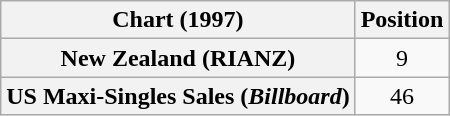<table class="wikitable plainrowheaders" style="text-align:center">
<tr>
<th>Chart (1997)</th>
<th>Position</th>
</tr>
<tr>
<th scope="row">New Zealand (RIANZ)</th>
<td>9</td>
</tr>
<tr>
<th scope="row">US Maxi-Singles Sales (<em>Billboard</em>)</th>
<td>46</td>
</tr>
</table>
